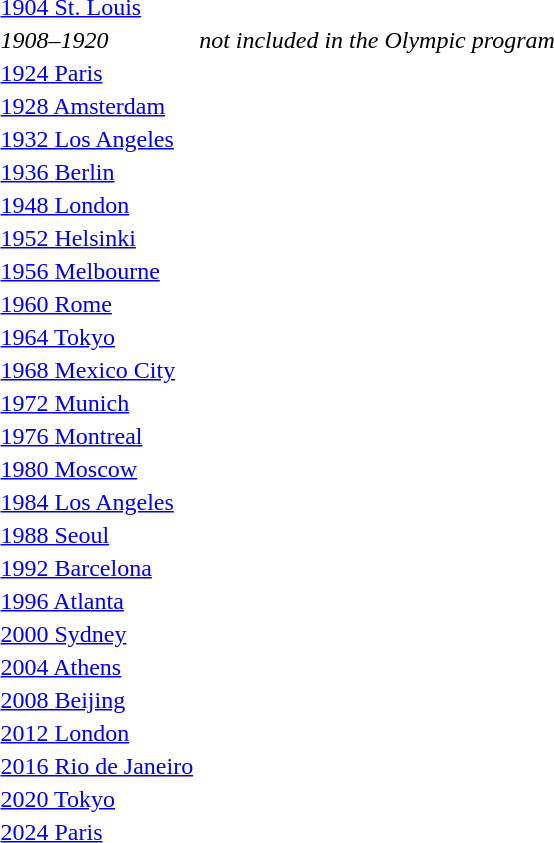<table>
<tr>
<td><a href='#'>1904 St. Louis</a><br></td>
<td></td>
<td></td>
<td></td>
</tr>
<tr>
<td><em>1908–1920</em></td>
<td colspan=3 align=center><em>not included in the Olympic program</em></td>
</tr>
<tr>
<td><a href='#'>1924 Paris</a><br></td>
<td></td>
<td></td>
<td></td>
</tr>
<tr>
<td><a href='#'>1928 Amsterdam</a><br></td>
<td></td>
<td></td>
<td></td>
</tr>
<tr>
<td><a href='#'>1932 Los Angeles</a><br></td>
<td></td>
<td></td>
<td></td>
</tr>
<tr>
<td><a href='#'>1936 Berlin</a><br></td>
<td></td>
<td></td>
<td></td>
</tr>
<tr>
<td><a href='#'>1948 London</a><br></td>
<td></td>
<td></td>
<td></td>
</tr>
<tr>
<td><a href='#'>1952 Helsinki</a><br></td>
<td></td>
<td></td>
<td></td>
</tr>
<tr>
<td><a href='#'>1956 Melbourne</a><br></td>
<td></td>
<td></td>
<td></td>
</tr>
<tr>
<td><a href='#'>1960 Rome</a><br></td>
<td></td>
<td></td>
<td></td>
</tr>
<tr>
<td><a href='#'>1964 Tokyo</a><br></td>
<td></td>
<td></td>
<td></td>
</tr>
<tr>
<td><a href='#'>1968 Mexico City</a><br></td>
<td></td>
<td></td>
<td></td>
</tr>
<tr>
<td><a href='#'>1972 Munich</a><br></td>
<td></td>
<td></td>
<td></td>
</tr>
<tr>
<td><a href='#'>1976 Montreal</a><br></td>
<td></td>
<td></td>
<td></td>
</tr>
<tr>
<td><a href='#'>1980 Moscow</a><br></td>
<td></td>
<td></td>
<td></td>
</tr>
<tr>
<td><a href='#'>1984 Los Angeles</a><br></td>
<td></td>
<td></td>
<td></td>
</tr>
<tr>
<td><a href='#'>1988 Seoul</a><br></td>
<td></td>
<td></td>
<td></td>
</tr>
<tr>
<td><a href='#'>1992 Barcelona</a><br></td>
<td></td>
<td></td>
<td></td>
</tr>
<tr>
<td><a href='#'>1996 Atlanta</a><br></td>
<td></td>
<td></td>
<td></td>
</tr>
<tr>
<td><a href='#'>2000 Sydney</a><br></td>
<td></td>
<td></td>
<td></td>
</tr>
<tr>
<td><a href='#'>2004 Athens</a><br></td>
<td></td>
<td></td>
<td></td>
</tr>
<tr>
<td rowspan="2"><a href='#'>2008 Beijing</a><br></td>
<td rowspan="2"></td>
<td rowspan="2"></td>
<td></td>
</tr>
<tr>
<td></td>
</tr>
<tr>
<td rowspan="2"><a href='#'>2012 London</a><br></td>
<td rowspan="2"></td>
<td rowspan="2"></td>
<td></td>
</tr>
<tr>
<td></td>
</tr>
<tr>
<td rowspan="2"><a href='#'>2016 Rio de Janeiro</a><br></td>
<td rowspan="2"></td>
<td rowspan="2"></td>
<td></td>
</tr>
<tr>
<td></td>
</tr>
<tr>
<td rowspan="2"><a href='#'>2020 Tokyo</a><br></td>
<td rowspan="2"></td>
<td rowspan="2"></td>
<td></td>
</tr>
<tr>
<td></td>
</tr>
<tr>
<td rowspan="2"><a href='#'>2024 Paris</a><br></td>
<td rowspan=2></td>
<td rowspan=2></td>
<td></td>
</tr>
<tr>
<td></td>
</tr>
</table>
